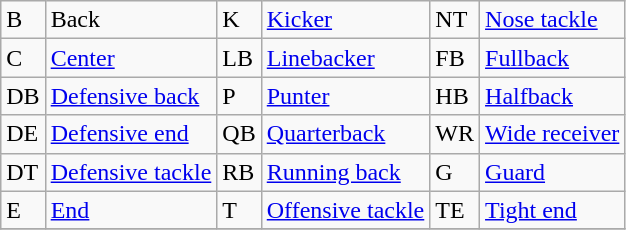<table class="wikitable">
<tr>
<td>B</td>
<td>Back</td>
<td>K</td>
<td><a href='#'>Kicker</a></td>
<td>NT</td>
<td><a href='#'>Nose tackle</a></td>
</tr>
<tr>
<td>C</td>
<td><a href='#'>Center</a></td>
<td>LB</td>
<td><a href='#'>Linebacker</a></td>
<td>FB</td>
<td><a href='#'>Fullback</a></td>
</tr>
<tr>
<td>DB</td>
<td><a href='#'>Defensive back</a></td>
<td>P</td>
<td><a href='#'>Punter</a></td>
<td>HB</td>
<td><a href='#'>Halfback</a></td>
</tr>
<tr>
<td>DE</td>
<td><a href='#'>Defensive end</a></td>
<td>QB</td>
<td><a href='#'>Quarterback</a></td>
<td>WR</td>
<td><a href='#'>Wide receiver</a></td>
</tr>
<tr>
<td>DT</td>
<td><a href='#'>Defensive tackle</a></td>
<td>RB</td>
<td><a href='#'>Running back</a></td>
<td>G</td>
<td><a href='#'>Guard</a></td>
</tr>
<tr>
<td>E</td>
<td><a href='#'>End</a></td>
<td>T</td>
<td><a href='#'>Offensive tackle</a></td>
<td>TE</td>
<td><a href='#'>Tight end</a></td>
</tr>
<tr>
</tr>
</table>
